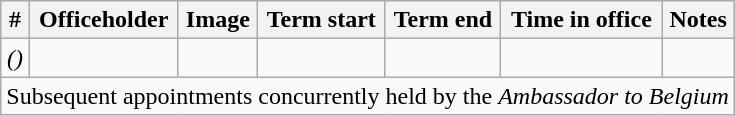<table class='wikitable sortable'>
<tr>
<th>#</th>
<th>Officeholder</th>
<th>Image</th>
<th>Term start</th>
<th>Term end</th>
<th>Time in office</th>
<th>Notes</th>
</tr>
<tr>
<td align=center><em>()</em></td>
<td></td>
<td></td>
<td align=center></td>
<td align=center></td>
<td align=right></td>
<td></td>
</tr>
<tr>
<td colspan=7>Subsequent appointments concurrently held by the <em>Ambassador to Belgium</em></td>
</tr>
</table>
